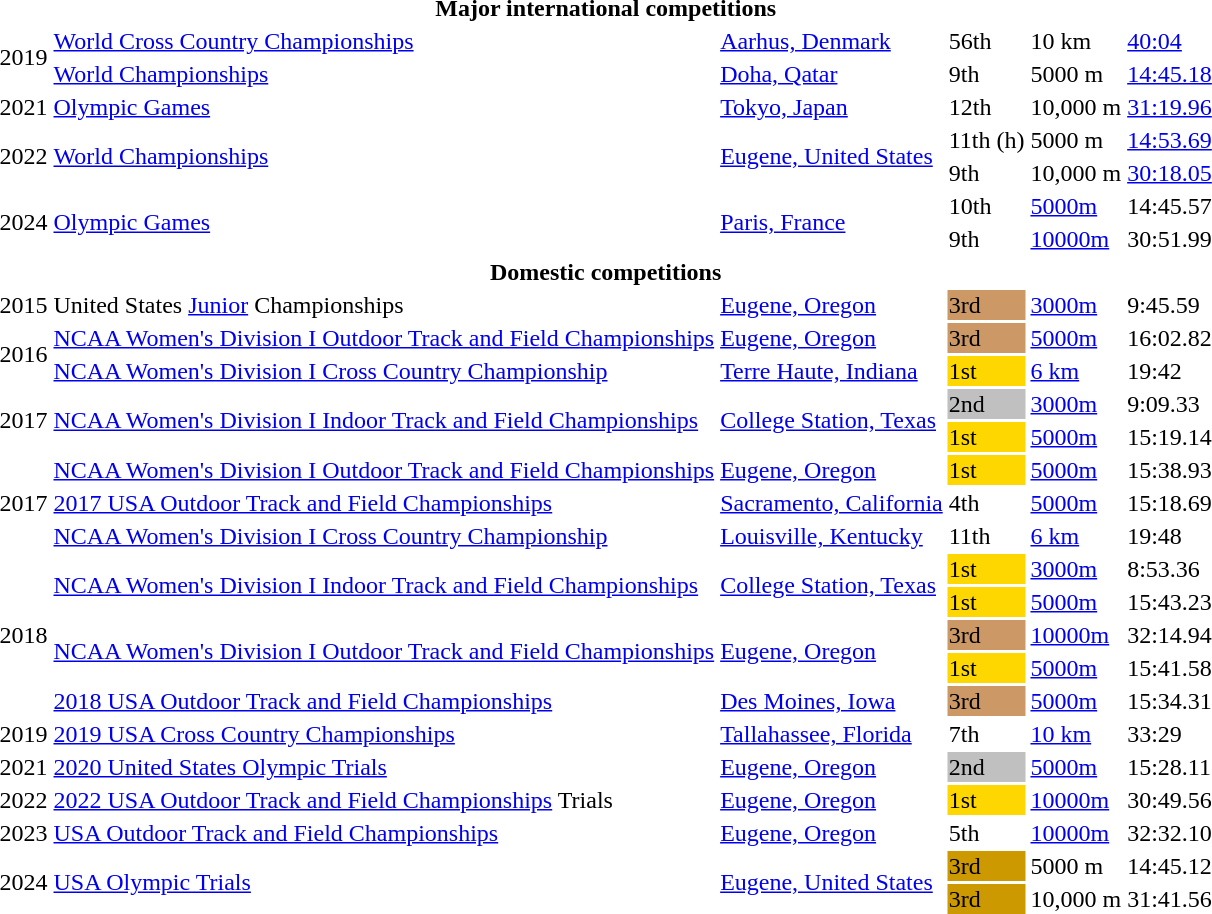<table>
<tr>
<th colspan="9">Major international competitions</th>
</tr>
<tr>
<td rowspan=2>2019</td>
<td><a href='#'>World Cross Country Championships</a></td>
<td><a href='#'>Aarhus, Denmark</a></td>
<td>56th</td>
<td>10 km</td>
<td><a href='#'>40:04</a></td>
</tr>
<tr>
<td><a href='#'>World Championships</a></td>
<td><a href='#'>Doha, Qatar</a></td>
<td>9th</td>
<td>5000 m</td>
<td><a href='#'>14:45.18</a></td>
</tr>
<tr>
<td>2021</td>
<td><a href='#'>Olympic Games</a></td>
<td><a href='#'>Tokyo, Japan</a></td>
<td>12th</td>
<td>10,000 m</td>
<td><a href='#'>31:19.96</a></td>
</tr>
<tr>
<td rowspan=2>2022</td>
<td rowspan=2><a href='#'>World Championships</a></td>
<td rowspan=2><a href='#'>Eugene, United States</a></td>
<td>11th (h)</td>
<td>5000 m</td>
<td><a href='#'>14:53.69</a></td>
</tr>
<tr>
<td>9th</td>
<td>10,000 m</td>
<td><a href='#'>30:18.05</a></td>
</tr>
<tr>
<td rowspan=2>2024</td>
<td rowspan=2><a href='#'>Olympic Games</a></td>
<td rowspan=2><a href='#'>Paris, France</a></td>
<td>10th</td>
<td><a href='#'>5000m</a></td>
<td>14:45.57</td>
</tr>
<tr>
<td>9th</td>
<td><a href='#'>10000m</a></td>
<td>30:51.99</td>
</tr>
<tr>
<th colspan="9">Domestic competitions</th>
</tr>
<tr>
<td>2015</td>
<td>United States <a href='#'>Junior</a> Championships</td>
<td><a href='#'>Eugene, Oregon</a></td>
<td style="background-color:#cc9966;">3rd</td>
<td><a href='#'>3000m</a></td>
<td>9:45.59</td>
</tr>
<tr>
<td rowspan=2>2016</td>
<td><a href='#'>NCAA Women's Division I Outdoor Track and Field Championships</a></td>
<td><a href='#'>Eugene, Oregon</a></td>
<td style="background-color:#cc9966;">3rd</td>
<td><a href='#'>5000m</a></td>
<td>16:02.82</td>
</tr>
<tr>
<td><a href='#'>NCAA Women's Division I Cross Country Championship</a></td>
<td><a href='#'>Terre Haute, Indiana</a></td>
<td style="background-color:gold;">1st</td>
<td><a href='#'>6 km</a></td>
<td>19:42</td>
</tr>
<tr>
<td rowspan=2>2017</td>
<td rowspan=2><a href='#'>NCAA Women's Division I Indoor Track and Field Championships</a></td>
<td rowspan=2><a href='#'>College Station, Texas</a></td>
<td style="background-color:silver;">2nd</td>
<td><a href='#'>3000m</a></td>
<td>9:09.33</td>
</tr>
<tr>
<td style="background-color:gold;">1st</td>
<td><a href='#'>5000m</a></td>
<td>15:19.14</td>
</tr>
<tr>
<td rowspan=3>2017</td>
<td><a href='#'>NCAA Women's Division I Outdoor Track and Field Championships</a></td>
<td><a href='#'>Eugene, Oregon</a></td>
<td style="background-color:gold;">1st</td>
<td><a href='#'>5000m</a></td>
<td>15:38.93</td>
</tr>
<tr>
<td><a href='#'>2017 USA Outdoor Track and Field Championships</a></td>
<td><a href='#'>Sacramento, California</a></td>
<td>4th</td>
<td><a href='#'>5000m</a></td>
<td>15:18.69</td>
</tr>
<tr>
<td><a href='#'>NCAA Women's Division I Cross Country Championship</a></td>
<td><a href='#'>Louisville, Kentucky</a></td>
<td>11th</td>
<td><a href='#'>6 km</a></td>
<td>19:48</td>
</tr>
<tr>
<td rowspan=5>2018</td>
<td rowspan=2><a href='#'>NCAA Women's Division I Indoor Track and Field Championships</a></td>
<td rowspan=2><a href='#'>College Station, Texas</a></td>
<td style="background-color:gold;">1st</td>
<td><a href='#'>3000m</a></td>
<td>8:53.36</td>
</tr>
<tr>
<td style="background-color:gold;">1st</td>
<td><a href='#'>5000m</a></td>
<td>15:43.23</td>
</tr>
<tr>
<td rowspan=2><a href='#'>NCAA Women's Division I Outdoor Track and Field Championships</a></td>
<td rowspan=2><a href='#'>Eugene, Oregon</a></td>
<td style="background-color:#cc9966;">3rd</td>
<td><a href='#'>10000m</a></td>
<td>32:14.94</td>
</tr>
<tr>
<td style="background-color:gold;">1st</td>
<td><a href='#'>5000m</a></td>
<td>15:41.58</td>
</tr>
<tr>
<td><a href='#'>2018 USA Outdoor Track and Field Championships</a></td>
<td><a href='#'>Des Moines, Iowa</a></td>
<td style="background-color:#cc9966;">3rd</td>
<td><a href='#'>5000m</a></td>
<td>15:34.31</td>
</tr>
<tr>
<td>2019</td>
<td><a href='#'>2019 USA Cross Country Championships</a></td>
<td><a href='#'>Tallahassee, Florida</a></td>
<td>7th</td>
<td><a href='#'>10 km</a></td>
<td>33:29</td>
</tr>
<tr>
<td>2021</td>
<td><a href='#'>2020 United States Olympic Trials</a></td>
<td><a href='#'>Eugene, Oregon</a></td>
<td style="background-color:silver;">2nd</td>
<td><a href='#'>5000m</a></td>
<td>15:28.11</td>
</tr>
<tr>
<td>2022</td>
<td><a href='#'>2022 USA Outdoor Track and Field Championships</a> Trials</td>
<td><a href='#'>Eugene, Oregon</a></td>
<td style="background-color:gold;">1st</td>
<td><a href='#'>10000m</a></td>
<td>30:49.56</td>
</tr>
<tr>
<td>2023</td>
<td><a href='#'>USA Outdoor Track and Field Championships</a></td>
<td><a href='#'>Eugene, Oregon</a></td>
<td>5th</td>
<td><a href='#'>10000m</a></td>
<td>32:32.10</td>
</tr>
<tr>
<td rowspan=2>2024</td>
<td rowspan=2><a href='#'>USA Olympic Trials</a></td>
<td rowspan=2><a href='#'>Eugene, United States</a></td>
<td bgcolor=cc9900>3rd</td>
<td>5000 m</td>
<td>14:45.12</td>
</tr>
<tr>
<td bgcolor=cc9900>3rd</td>
<td>10,000 m</td>
<td>31:41.56</td>
</tr>
</table>
